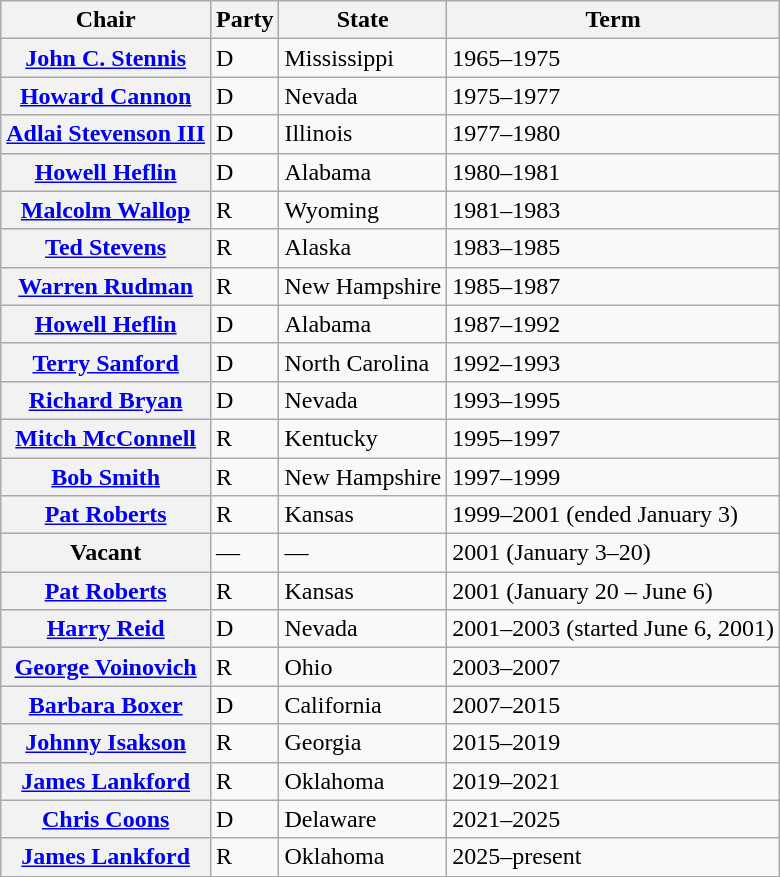<table class="wikitable sortable">
<tr>
<th>Chair</th>
<th>Party</th>
<th>State</th>
<th>Term</th>
</tr>
<tr>
<th><a href='#'>John C. Stennis</a></th>
<td>D</td>
<td>Mississippi</td>
<td>1965–1975</td>
</tr>
<tr>
<th><a href='#'>Howard Cannon</a></th>
<td>D</td>
<td>Nevada</td>
<td>1975–1977</td>
</tr>
<tr>
<th><a href='#'>Adlai Stevenson III</a></th>
<td>D</td>
<td>Illinois</td>
<td>1977–1980</td>
</tr>
<tr>
<th><a href='#'>Howell Heflin</a></th>
<td>D</td>
<td>Alabama</td>
<td>1980–1981</td>
</tr>
<tr>
<th><a href='#'>Malcolm Wallop</a></th>
<td>R</td>
<td>Wyoming</td>
<td>1981–1983</td>
</tr>
<tr>
<th><a href='#'>Ted Stevens</a></th>
<td>R</td>
<td>Alaska</td>
<td>1983–1985</td>
</tr>
<tr>
<th><a href='#'>Warren Rudman</a></th>
<td>R</td>
<td>New Hampshire</td>
<td>1985–1987</td>
</tr>
<tr>
<th><a href='#'>Howell Heflin</a></th>
<td>D</td>
<td>Alabama</td>
<td>1987–1992</td>
</tr>
<tr>
<th><a href='#'>Terry Sanford</a></th>
<td>D</td>
<td>North Carolina</td>
<td>1992–1993</td>
</tr>
<tr>
<th><a href='#'>Richard Bryan</a></th>
<td>D</td>
<td>Nevada</td>
<td>1993–1995</td>
</tr>
<tr>
<th><a href='#'>Mitch McConnell</a></th>
<td>R</td>
<td>Kentucky</td>
<td>1995–1997</td>
</tr>
<tr>
<th><a href='#'>Bob Smith</a></th>
<td>R</td>
<td>New Hampshire</td>
<td>1997–1999</td>
</tr>
<tr>
<th><a href='#'>Pat Roberts</a></th>
<td>R</td>
<td>Kansas</td>
<td>1999–2001 (ended January 3)</td>
</tr>
<tr>
<th data-sort-value="vacant">Vacant</th>
<td>—</td>
<td>—</td>
<td data-sort-value="2001-01">2001 (January 3–20)</td>
</tr>
<tr>
<th><a href='#'>Pat Roberts</a></th>
<td>R</td>
<td>Kansas</td>
<td data-sort-value="2001-02">2001 (January 20 – June 6)</td>
</tr>
<tr>
<th><a href='#'>Harry Reid</a></th>
<td>D</td>
<td>Nevada</td>
<td data-sort-value="2001-03">2001–2003 (started June 6, 2001)</td>
</tr>
<tr>
<th><a href='#'>George Voinovich</a></th>
<td>R</td>
<td>Ohio</td>
<td>2003–2007</td>
</tr>
<tr>
<th><a href='#'>Barbara Boxer</a></th>
<td>D</td>
<td>California</td>
<td>2007–2015</td>
</tr>
<tr>
<th><a href='#'>Johnny Isakson</a></th>
<td>R</td>
<td>Georgia</td>
<td>2015–2019</td>
</tr>
<tr>
<th><a href='#'>James Lankford</a></th>
<td>R</td>
<td>Oklahoma</td>
<td>2019–2021</td>
</tr>
<tr>
<th><a href='#'>Chris Coons</a></th>
<td>D</td>
<td>Delaware</td>
<td>2021–2025</td>
</tr>
<tr>
<th><a href='#'>James Lankford</a></th>
<td>R</td>
<td>Oklahoma</td>
<td>2025–present</td>
</tr>
</table>
